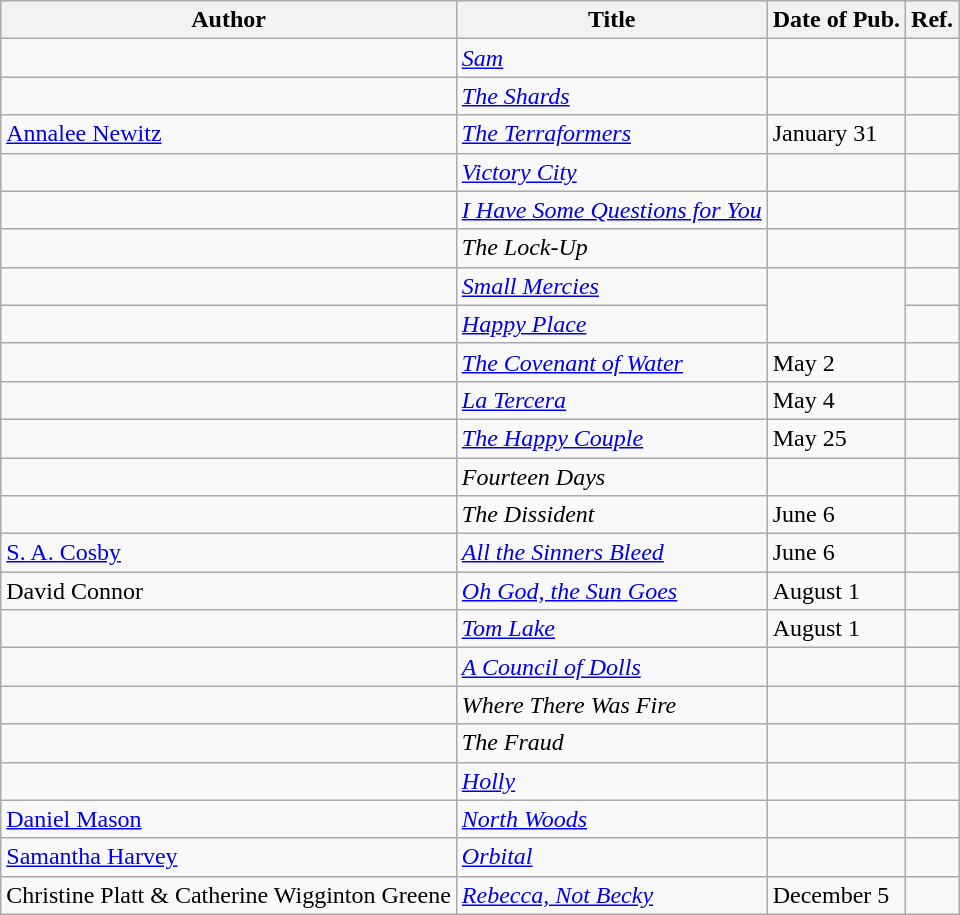<table class="wikitable sortable">
<tr>
<th>Author</th>
<th>Title</th>
<th>Date of Pub.</th>
<th>Ref.</th>
</tr>
<tr>
<td></td>
<td><em><a href='#'>Sam</a></em></td>
<td></td>
<td></td>
</tr>
<tr>
<td></td>
<td><em><a href='#'>The Shards</a></em></td>
<td></td>
<td></td>
</tr>
<tr>
<td><a href='#'>Annalee Newitz</a></td>
<td><em><a href='#'>The Terraformers</a></em></td>
<td>January 31</td>
<td></td>
</tr>
<tr>
<td></td>
<td><em><a href='#'>Victory City</a></em></td>
<td></td>
<td></td>
</tr>
<tr>
<td></td>
<td><em><a href='#'>I Have Some Questions for You</a></em></td>
<td></td>
<td></td>
</tr>
<tr>
<td></td>
<td><em>The Lock-Up</em></td>
<td></td>
<td></td>
</tr>
<tr>
<td></td>
<td><em><a href='#'>Small Mercies</a></em></td>
<td rowspan="2"></td>
<td></td>
</tr>
<tr>
<td></td>
<td><em><a href='#'>Happy Place</a></em></td>
<td></td>
</tr>
<tr>
<td></td>
<td><em><a href='#'>The Covenant of Water</a></em></td>
<td>May 2</td>
<td></td>
</tr>
<tr>
<td></td>
<td><em><a href='#'>La Tercera</a></em></td>
<td>May 4</td>
<td></td>
</tr>
<tr>
<td></td>
<td><em><a href='#'>The Happy Couple</a></em></td>
<td>May 25</td>
<td></td>
</tr>
<tr>
<td></td>
<td><em>Fourteen Days</em></td>
<td></td>
<td></td>
</tr>
<tr>
<td></td>
<td><em>The Dissident</em></td>
<td>June 6</td>
<td></td>
</tr>
<tr>
<td><a href='#'>S. A. Cosby</a></td>
<td><a href='#'><em>All the Sinners Bleed</em></a></td>
<td>June 6</td>
<td></td>
</tr>
<tr>
<td>David Connor</td>
<td><em><a href='#'>Oh God, the Sun Goes</a></em></td>
<td>August 1</td>
<td></td>
</tr>
<tr>
<td></td>
<td><em><a href='#'>Tom Lake</a></em></td>
<td>August 1</td>
<td></td>
</tr>
<tr>
<td></td>
<td><em><a href='#'>A Council of Dolls</a></em></td>
<td></td>
<td></td>
</tr>
<tr>
<td></td>
<td><em>Where There Was Fire</em></td>
<td></td>
<td></td>
</tr>
<tr>
<td></td>
<td><em>The Fraud</em></td>
<td></td>
<td></td>
</tr>
<tr>
<td></td>
<td><em><a href='#'>Holly</a></em></td>
<td></td>
<td></td>
</tr>
<tr>
<td><a href='#'>Daniel Mason</a></td>
<td><em><a href='#'>North Woods</a></em></td>
<td></td>
<td></td>
</tr>
<tr>
<td><a href='#'>Samantha Harvey</a></td>
<td><em><a href='#'>Orbital</a></em></td>
<td></td>
<td></td>
</tr>
<tr>
<td>Christine Platt & Catherine Wigginton Greene</td>
<td><em><a href='#'>Rebecca, Not Becky</a></em></td>
<td>December 5</td>
<td></td>
</tr>
</table>
